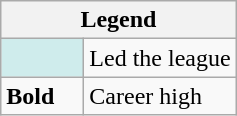<table class="wikitable">
<tr>
<th colspan="2">Legend</th>
</tr>
<tr>
<td style="background:#cfecec; width:3em;"></td>
<td>Led the league</td>
</tr>
<tr>
<td><strong>Bold</strong></td>
<td>Career high</td>
</tr>
</table>
